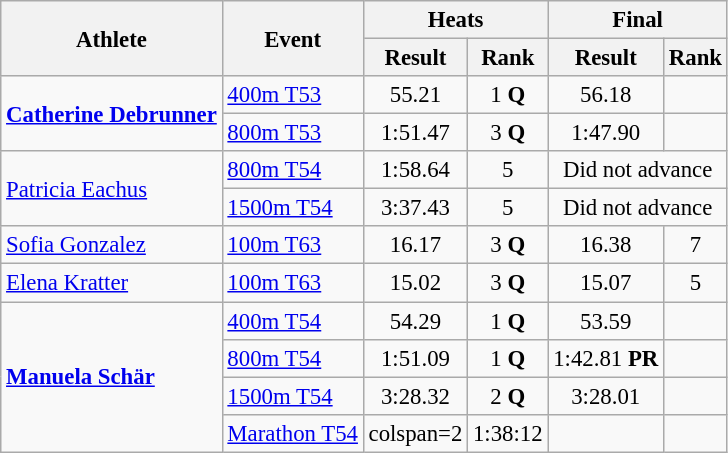<table class=wikitable style="font-size:95%">
<tr>
<th rowspan="2">Athlete</th>
<th rowspan="2">Event</th>
<th colspan="2">Heats</th>
<th colspan="3">Final</th>
</tr>
<tr>
<th>Result</th>
<th>Rank</th>
<th>Result</th>
<th>Rank</th>
</tr>
<tr align=center>
<td align=left rowspan=2><strong><a href='#'>Catherine Debrunner</a></strong></td>
<td align=left><a href='#'>400m T53</a></td>
<td>55.21</td>
<td>1 <strong>Q</strong></td>
<td>56.18</td>
<td></td>
</tr>
<tr align=center>
<td align=left><a href='#'>800m T53</a></td>
<td>1:51.47</td>
<td>3 <strong>Q</strong></td>
<td>1:47.90</td>
<td></td>
</tr>
<tr align=center>
<td align=left rowspan=2><a href='#'>Patricia Eachus</a></td>
<td align=left><a href='#'>800m T54</a></td>
<td>1:58.64</td>
<td>5</td>
<td colspan=2>Did not advance</td>
</tr>
<tr align=center>
<td align=left><a href='#'>1500m T54</a></td>
<td>3:37.43</td>
<td>5</td>
<td colspan=2>Did not advance</td>
</tr>
<tr align=center>
<td align=left><a href='#'>Sofia Gonzalez</a></td>
<td align=left><a href='#'>100m T63</a></td>
<td>16.17</td>
<td>3 <strong>Q</strong></td>
<td>16.38</td>
<td>7</td>
</tr>
<tr align=center>
<td align=left><a href='#'>Elena Kratter</a></td>
<td align=left><a href='#'>100m T63</a></td>
<td>15.02</td>
<td>3 <strong>Q</strong></td>
<td>15.07</td>
<td>5</td>
</tr>
<tr align=center>
<td align=left rowspan=4><strong><a href='#'>Manuela Schär</a></strong></td>
<td align=left><a href='#'>400m T54</a></td>
<td>54.29</td>
<td>1 <strong>Q</strong></td>
<td>53.59</td>
<td></td>
</tr>
<tr align=center>
<td align=left><a href='#'>800m T54</a></td>
<td>1:51.09</td>
<td>1 <strong>Q</strong></td>
<td>1:42.81 <strong>PR</strong></td>
<td></td>
</tr>
<tr align=center>
<td align=left><a href='#'>1500m T54</a></td>
<td>3:28.32</td>
<td>2 <strong>Q</strong></td>
<td>3:28.01</td>
<td></td>
</tr>
<tr align=center>
<td align=left><a href='#'>Marathon T54</a></td>
<td>colspan=2 </td>
<td>1:38:12</td>
<td></td>
</tr>
</table>
